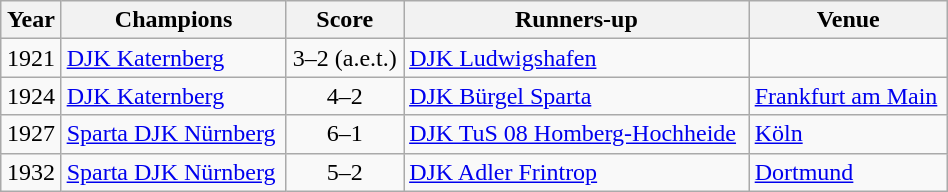<table class="sortable wikitable" width=50%>
<tr>
<th>Year</th>
<th>Champions</th>
<th>Score</th>
<th>Runners-up</th>
<th>Venue</th>
</tr>
<tr>
<td align=center>1921</td>
<td><a href='#'>DJK Katernberg</a></td>
<td align=center>3–2 (a.e.t.)</td>
<td><a href='#'>DJK Ludwigshafen</a></td>
<td></td>
</tr>
<tr>
<td align=center>1924</td>
<td><a href='#'>DJK Katernberg</a></td>
<td align=center>4–2</td>
<td><a href='#'>DJK Bürgel Sparta</a></td>
<td><a href='#'>Frankfurt am Main</a></td>
</tr>
<tr>
<td align=center>1927</td>
<td><a href='#'>Sparta DJK Nürnberg</a></td>
<td align=center>6–1</td>
<td><a href='#'>DJK TuS 08 Homberg-Hochheide</a></td>
<td><a href='#'>Köln</a></td>
</tr>
<tr>
<td align=center>1932</td>
<td><a href='#'>Sparta DJK Nürnberg</a></td>
<td align=center>5–2</td>
<td><a href='#'>DJK Adler Frintrop</a></td>
<td><a href='#'>Dortmund</a></td>
</tr>
</table>
